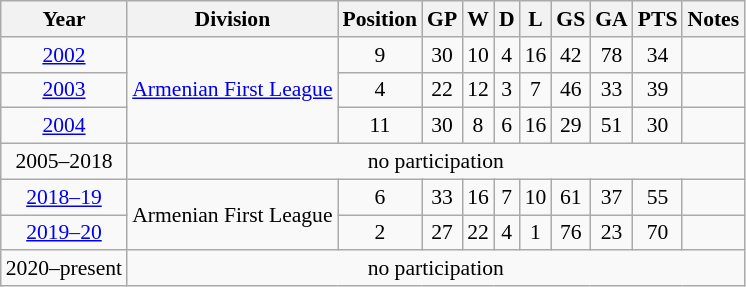<table class="wikitable"  style="font-size:90%; text-align:center;">
<tr>
<th>Year</th>
<th>Division</th>
<th>Position</th>
<th>GP</th>
<th>W</th>
<th>D</th>
<th>L</th>
<th>GS</th>
<th>GA</th>
<th>PTS</th>
<th>Notes</th>
</tr>
<tr>
<td><a href='#'>2002</a></td>
<td rowspan="3"><a href='#'>Armenian First League</a></td>
<td>9</td>
<td>30</td>
<td>10</td>
<td>4</td>
<td>16</td>
<td>42</td>
<td>78</td>
<td>34</td>
<td></td>
</tr>
<tr>
<td><a href='#'>2003</a></td>
<td>4</td>
<td>22</td>
<td>12</td>
<td>3</td>
<td>7</td>
<td>46</td>
<td>33</td>
<td>39</td>
<td></td>
</tr>
<tr>
<td><a href='#'>2004</a></td>
<td>11</td>
<td>30</td>
<td>8</td>
<td>6</td>
<td>16</td>
<td>29</td>
<td>51</td>
<td>30</td>
<td></td>
</tr>
<tr>
<td>2005–2018</td>
<td colspan="10">no participation</td>
</tr>
<tr>
<td><a href='#'>2018–19</a></td>
<td rowspan="2">Armenian First League</td>
<td>6</td>
<td>33</td>
<td>16</td>
<td>7</td>
<td>10</td>
<td>61</td>
<td>37</td>
<td>55</td>
<td></td>
</tr>
<tr>
<td><a href='#'>2019–20</a></td>
<td>2</td>
<td>27</td>
<td>22</td>
<td>4</td>
<td>1</td>
<td>76</td>
<td>23</td>
<td>70</td>
<td></td>
</tr>
<tr>
<td>2020–present</td>
<td colspan="10">no participation</td>
</tr>
</table>
